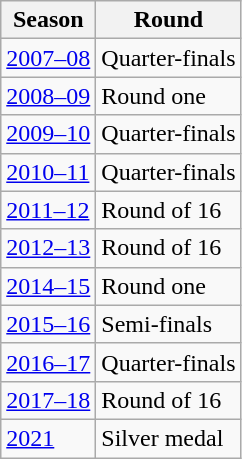<table class="wikitable collapsible">
<tr>
<th>Season</th>
<th>Round</th>
</tr>
<tr>
<td><a href='#'>2007–08</a></td>
<td>Quarter-finals</td>
</tr>
<tr>
<td><a href='#'>2008–09</a></td>
<td>Round one</td>
</tr>
<tr>
<td><a href='#'>2009–10</a></td>
<td>Quarter-finals</td>
</tr>
<tr>
<td><a href='#'>2010–11</a></td>
<td>Quarter-finals</td>
</tr>
<tr>
<td><a href='#'>2011–12</a></td>
<td>Round of 16</td>
</tr>
<tr>
<td><a href='#'>2012–13</a></td>
<td>Round of 16</td>
</tr>
<tr>
<td><a href='#'>2014–15</a></td>
<td>Round one</td>
</tr>
<tr>
<td><a href='#'>2015–16</a></td>
<td>Semi-finals</td>
</tr>
<tr>
<td><a href='#'>2016–17</a></td>
<td>Quarter-finals</td>
</tr>
<tr>
<td><a href='#'>2017–18</a></td>
<td>Round of 16</td>
</tr>
<tr>
<td><a href='#'>2021</a></td>
<td>Silver medal</td>
</tr>
</table>
